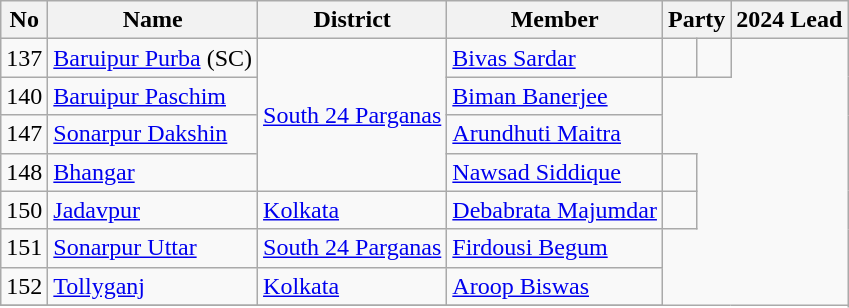<table class="wikitable sortable">
<tr>
<th>No</th>
<th>Name</th>
<th>District</th>
<th>Member</th>
<th colspan="2">Party</th>
<th colspan="2">2024 Lead</th>
</tr>
<tr>
<td>137</td>
<td><a href='#'>Baruipur Purba</a> (SC)</td>
<td rowspan="4"><a href='#'>South 24 Parganas</a></td>
<td><a href='#'>Bivas Sardar</a></td>
<td></td>
<td></td>
</tr>
<tr>
<td>140</td>
<td><a href='#'>Baruipur Paschim</a></td>
<td><a href='#'>Biman Banerjee</a></td>
</tr>
<tr>
<td>147</td>
<td><a href='#'>Sonarpur Dakshin</a></td>
<td><a href='#'>Arundhuti Maitra</a></td>
</tr>
<tr>
<td>148</td>
<td><a href='#'>Bhangar</a></td>
<td><a href='#'>Nawsad Siddique</a></td>
<td></td>
</tr>
<tr>
<td>150</td>
<td><a href='#'>Jadavpur</a></td>
<td><a href='#'>Kolkata</a></td>
<td><a href='#'>Debabrata Majumdar</a></td>
<td></td>
</tr>
<tr>
<td>151</td>
<td><a href='#'>Sonarpur Uttar</a></td>
<td><a href='#'>South 24 Parganas</a></td>
<td><a href='#'>Firdousi Begum</a></td>
</tr>
<tr>
<td>152</td>
<td><a href='#'>Tollyganj</a></td>
<td><a href='#'>Kolkata</a></td>
<td><a href='#'>Aroop Biswas</a></td>
</tr>
<tr>
</tr>
</table>
